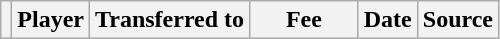<table class="wikitable plainrowheaders sortable">
<tr>
<th></th>
<th scope="col">Player</th>
<th>Transferred to</th>
<th style="width: 65px;">Fee</th>
<th scope="col">Date</th>
<th scope="col">Source</th>
</tr>
</table>
